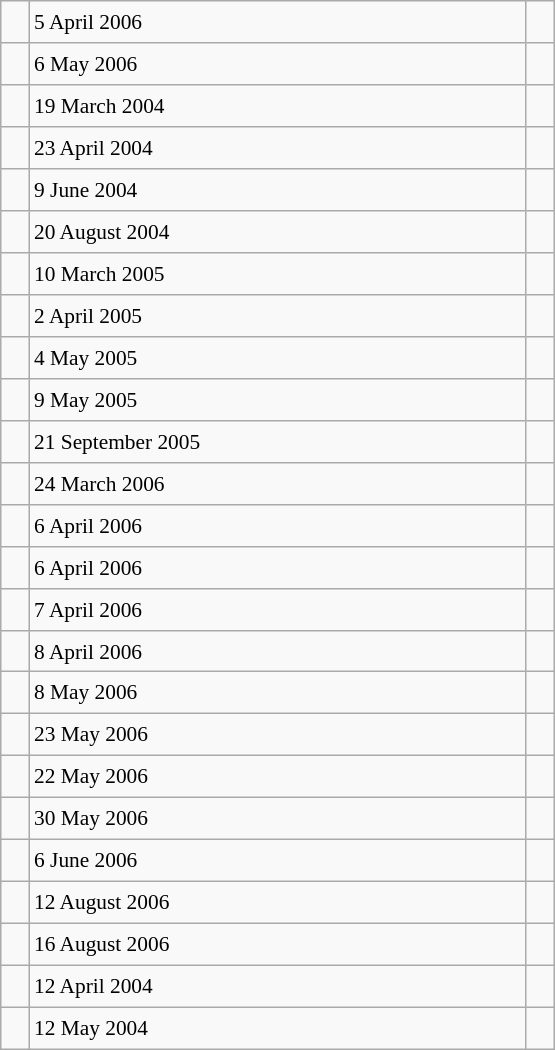<table class="wikitable" style="font-size: 89%; float: left; width: 26em; margin-right: 1em; height: 700px">
<tr>
<td></td>
<td>5 April 2006</td>
<td></td>
</tr>
<tr>
<td></td>
<td>6 May 2006</td>
<td></td>
</tr>
<tr>
<td></td>
<td>19 March 2004</td>
<td></td>
</tr>
<tr>
<td></td>
<td>23 April 2004</td>
<td></td>
</tr>
<tr>
<td></td>
<td>9 June 2004</td>
<td></td>
</tr>
<tr>
<td></td>
<td>20 August 2004</td>
<td></td>
</tr>
<tr>
<td></td>
<td>10 March 2005</td>
<td></td>
</tr>
<tr>
<td></td>
<td>2 April 2005</td>
<td></td>
</tr>
<tr>
<td></td>
<td>4 May 2005</td>
<td></td>
</tr>
<tr>
<td></td>
<td>9 May 2005</td>
<td></td>
</tr>
<tr>
<td></td>
<td>21 September 2005</td>
<td></td>
</tr>
<tr>
<td></td>
<td>24 March 2006</td>
<td></td>
</tr>
<tr>
<td></td>
<td>6 April 2006</td>
<td></td>
</tr>
<tr>
<td></td>
<td>6 April 2006</td>
<td></td>
</tr>
<tr>
<td></td>
<td>7 April 2006</td>
<td></td>
</tr>
<tr>
<td></td>
<td>8 April 2006</td>
<td></td>
</tr>
<tr>
<td></td>
<td>8 May 2006</td>
<td></td>
</tr>
<tr>
<td></td>
<td>23 May 2006</td>
<td></td>
</tr>
<tr>
<td></td>
<td>22 May 2006</td>
<td></td>
</tr>
<tr>
<td></td>
<td>30 May 2006</td>
<td></td>
</tr>
<tr>
<td></td>
<td>6 June 2006</td>
<td></td>
</tr>
<tr>
<td></td>
<td>12 August 2006</td>
<td></td>
</tr>
<tr>
<td></td>
<td>16 August 2006</td>
<td></td>
</tr>
<tr>
<td></td>
<td>12 April 2004</td>
<td></td>
</tr>
<tr>
<td></td>
<td>12 May 2004</td>
<td></td>
</tr>
</table>
